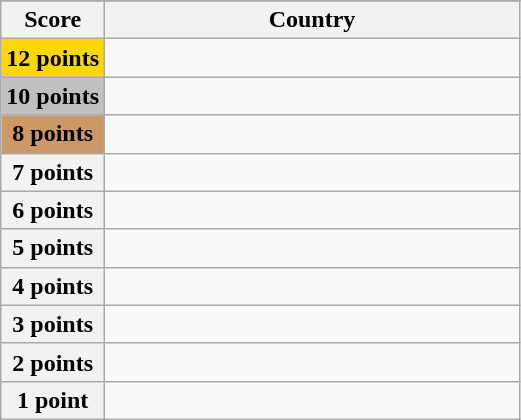<table class="wikitable">
<tr>
</tr>
<tr>
<th scope="col" width="20%">Score</th>
<th scope="col">Country</th>
</tr>
<tr>
<th scope="row" style="background:gold">12 points</th>
<td></td>
</tr>
<tr>
<th scope="row" style="background:silver">10 points</th>
<td></td>
</tr>
<tr>
<th scope="row" style="background:#CC9966">8 points</th>
<td></td>
</tr>
<tr>
<th scope="row">7 points</th>
<td></td>
</tr>
<tr>
<th scope="row">6 points</th>
<td></td>
</tr>
<tr>
<th scope="row">5 points</th>
<td></td>
</tr>
<tr>
<th scope="row">4 points</th>
<td></td>
</tr>
<tr>
<th scope="row">3 points</th>
<td></td>
</tr>
<tr>
<th scope="row">2 points</th>
<td></td>
</tr>
<tr>
<th scope="row">1 point</th>
<td></td>
</tr>
</table>
